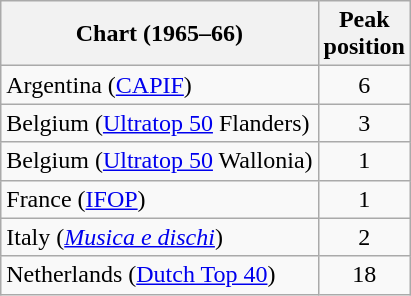<table class="wikitable sortable">
<tr>
<th align="left">Chart (1965–66)</th>
<th align="left">Peak<br>position</th>
</tr>
<tr>
<td align="left">Argentina (<a href='#'>CAPIF</a>)</td>
<td align="center">6</td>
</tr>
<tr>
<td align="left">Belgium (<a href='#'>Ultratop 50</a> Flanders)</td>
<td align="center">3</td>
</tr>
<tr>
<td align="left">Belgium (<a href='#'>Ultratop 50</a> Wallonia)</td>
<td align="center">1</td>
</tr>
<tr>
<td align="left">France (<a href='#'>IFOP</a>)</td>
<td align="center">1</td>
</tr>
<tr>
<td align="left">Italy (<em><a href='#'>Musica e dischi</a></em>)</td>
<td align="center">2</td>
</tr>
<tr>
<td align="left">Netherlands (<a href='#'>Dutch Top 40</a>)</td>
<td align="center">18</td>
</tr>
</table>
